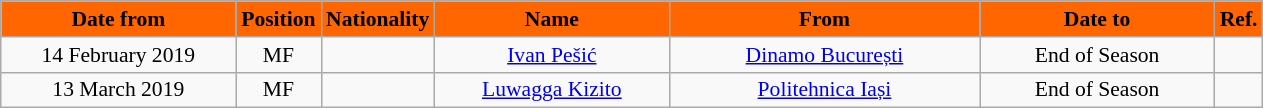<table class="wikitable" style="text-align:center; font-size:90%; ">
<tr>
<th style="background:#FF6600; color:#000000; width:150px;">Date from</th>
<th style="background:#FF6600; color:#000000; width:50px;">Position</th>
<th style="background:#FF6600; color:#000000; width:50px;">Nationality</th>
<th style="background:#FF6600; color:#000000; width:150px;">Name</th>
<th style="background:#FF6600; color:#000000; width:200px;">From</th>
<th style="background:#FF6600; color:#000000; width:150px;">Date to</th>
<th style="background:#FF6600; color:#000000; width:25px;">Ref.</th>
</tr>
<tr>
<td>14 February 2019</td>
<td>MF</td>
<td></td>
<td><a href='#'>Ivan Pešić</a></td>
<td><a href='#'>Dinamo București</a></td>
<td>End of Season</td>
<td></td>
</tr>
<tr>
<td>13 March 2019</td>
<td>MF</td>
<td></td>
<td><a href='#'>Luwagga Kizito</a></td>
<td><a href='#'>Politehnica Iași</a></td>
<td>End of Season</td>
<td></td>
</tr>
</table>
